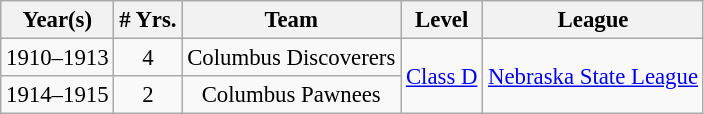<table class="wikitable" style="text-align:center; font-size: 95%;">
<tr>
<th>Year(s)</th>
<th># Yrs.</th>
<th>Team</th>
<th>Level</th>
<th>League</th>
</tr>
<tr>
<td>1910–1913</td>
<td>4</td>
<td>Columbus Discoverers</td>
<td rowspan=2><a href='#'>Class D</a></td>
<td rowspan=2><a href='#'>Nebraska State League</a></td>
</tr>
<tr>
<td>1914–1915</td>
<td>2</td>
<td>Columbus Pawnees</td>
</tr>
</table>
